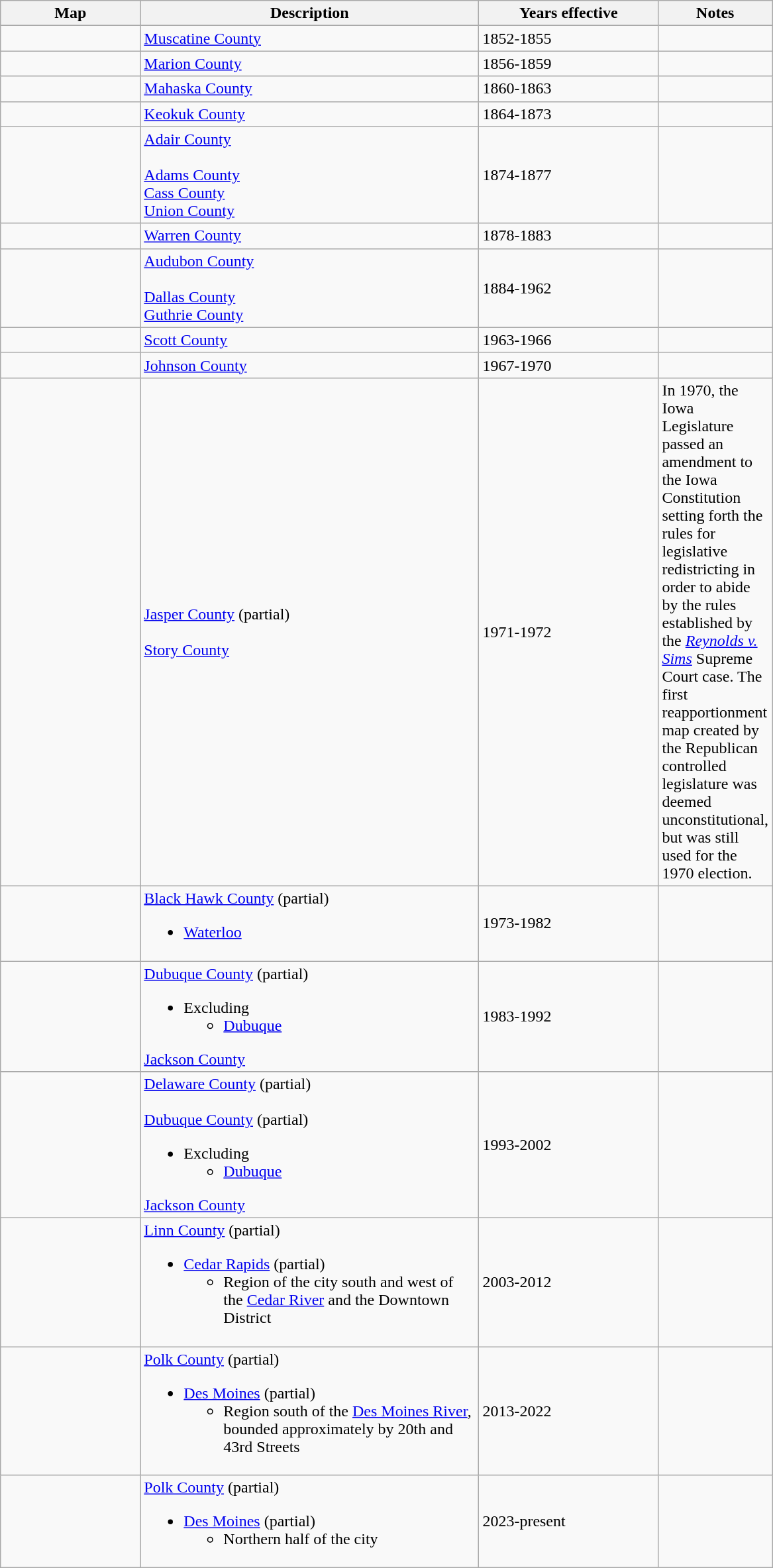<table class="wikitable sortable">
<tr>
<th style="width:100pt;">Map</th>
<th style="width:250pt;">Description</th>
<th style="width:130pt;">Years effective</th>
<th style="width:15pt;">Notes</th>
</tr>
<tr>
<td></td>
<td><a href='#'>Muscatine County</a></td>
<td>1852-1855</td>
<td></td>
</tr>
<tr>
<td></td>
<td><a href='#'>Marion County</a></td>
<td>1856-1859</td>
<td></td>
</tr>
<tr>
<td></td>
<td><a href='#'>Mahaska County</a></td>
<td>1860-1863</td>
<td></td>
</tr>
<tr>
<td></td>
<td><a href='#'>Keokuk County</a></td>
<td>1864-1873</td>
<td></td>
</tr>
<tr>
<td></td>
<td><a href='#'>Adair County</a><br><br><a href='#'>Adams County</a><br>
<a href='#'>Cass County</a><br>
<a href='#'>Union County</a></td>
<td>1874-1877</td>
<td></td>
</tr>
<tr>
<td></td>
<td><a href='#'>Warren County</a></td>
<td>1878-1883</td>
<td></td>
</tr>
<tr>
<td></td>
<td><a href='#'>Audubon County</a><br><br><a href='#'>Dallas County</a><br>
<a href='#'>Guthrie County</a></td>
<td>1884-1962</td>
<td></td>
</tr>
<tr>
<td></td>
<td><a href='#'>Scott County</a></td>
<td>1963-1966</td>
<td></td>
</tr>
<tr>
<td></td>
<td><a href='#'>Johnson County</a></td>
<td>1967-1970</td>
<td></td>
</tr>
<tr>
<td></td>
<td><a href='#'>Jasper County</a> (partial)<br><br><a href='#'>Story County</a></td>
<td>1971-1972</td>
<td>In 1970, the Iowa Legislature passed an amendment to the Iowa Constitution setting forth the rules for legislative redistricting in order to abide by the rules established by the <em><a href='#'>Reynolds v. Sims</a></em> Supreme Court case. The first reapportionment map created by the Republican controlled legislature was deemed unconstitutional, but was still used for the 1970 election.</td>
</tr>
<tr>
<td></td>
<td><a href='#'>Black Hawk County</a> (partial)<br><ul><li><a href='#'>Waterloo</a></li></ul></td>
<td>1973-1982</td>
<td></td>
</tr>
<tr>
<td></td>
<td><a href='#'>Dubuque County</a> (partial)<br><ul><li>Excluding<ul><li><a href='#'>Dubuque</a></li></ul></li></ul><a href='#'>Jackson County</a></td>
<td>1983-1992</td>
<td></td>
</tr>
<tr>
<td></td>
<td><a href='#'>Delaware County</a> (partial)<br><br><a href='#'>Dubuque County</a> (partial)<ul><li>Excluding<ul><li><a href='#'>Dubuque</a></li></ul></li></ul><a href='#'>Jackson County</a></td>
<td>1993-2002</td>
<td></td>
</tr>
<tr>
<td></td>
<td><a href='#'>Linn County</a> (partial)<br><ul><li><a href='#'>Cedar Rapids</a> (partial)<ul><li>Region of the city south and west of the <a href='#'>Cedar River</a> and the Downtown District</li></ul></li></ul></td>
<td>2003-2012</td>
<td></td>
</tr>
<tr>
<td></td>
<td><a href='#'>Polk County</a> (partial)<br><ul><li><a href='#'>Des Moines</a> (partial)<ul><li>Region south of the <a href='#'>Des Moines River</a>, bounded approximately by 20th and 43rd Streets</li></ul></li></ul></td>
<td>2013-2022</td>
<td></td>
</tr>
<tr>
<td></td>
<td><a href='#'>Polk County</a> (partial)<br><ul><li><a href='#'>Des Moines</a> (partial)<ul><li>Northern half of the city</li></ul></li></ul></td>
<td>2023-present</td>
<td></td>
</tr>
</table>
